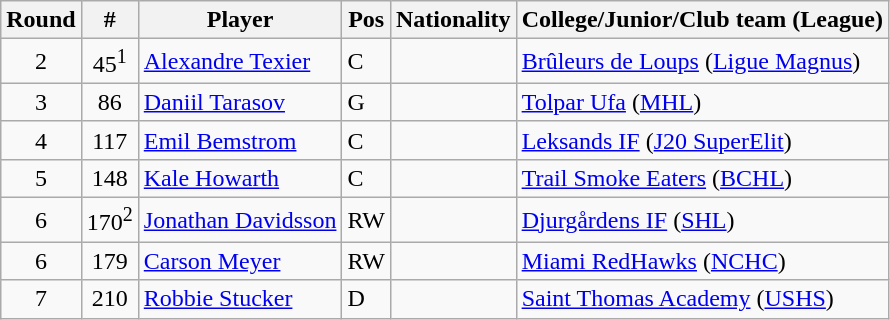<table class="wikitable">
<tr>
<th>Round</th>
<th>#</th>
<th>Player</th>
<th>Pos</th>
<th>Nationality</th>
<th>College/Junior/Club team (League)</th>
</tr>
<tr>
<td style="text-align:center">2</td>
<td style="text-align:center">45<sup>1</sup></td>
<td><a href='#'>Alexandre Texier</a></td>
<td>C</td>
<td></td>
<td><a href='#'>Brûleurs de Loups</a> (<a href='#'>Ligue Magnus</a>)</td>
</tr>
<tr>
<td style="text-align:center">3</td>
<td style="text-align:center">86</td>
<td><a href='#'>Daniil Tarasov</a></td>
<td>G</td>
<td></td>
<td><a href='#'>Tolpar Ufa</a> (<a href='#'>MHL</a>)</td>
</tr>
<tr>
<td style="text-align:center">4</td>
<td style="text-align:center">117</td>
<td><a href='#'>Emil Bemstrom</a></td>
<td>C</td>
<td></td>
<td><a href='#'>Leksands IF</a> (<a href='#'>J20 SuperElit</a>)</td>
</tr>
<tr>
<td style="text-align:center">5</td>
<td style="text-align:center">148</td>
<td><a href='#'>Kale Howarth</a></td>
<td>C</td>
<td></td>
<td><a href='#'>Trail Smoke Eaters</a> (<a href='#'>BCHL</a>)</td>
</tr>
<tr>
<td style="text-align:center">6</td>
<td style="text-align:center">170<sup>2</sup></td>
<td><a href='#'>Jonathan Davidsson</a></td>
<td>RW</td>
<td></td>
<td><a href='#'>Djurgårdens IF</a> (<a href='#'>SHL</a>)</td>
</tr>
<tr>
<td style="text-align:center">6</td>
<td style="text-align:center">179</td>
<td><a href='#'>Carson Meyer</a></td>
<td>RW</td>
<td></td>
<td><a href='#'>Miami RedHawks</a> (<a href='#'>NCHC</a>)</td>
</tr>
<tr>
<td style="text-align:center">7</td>
<td style="text-align:center">210</td>
<td><a href='#'>Robbie Stucker</a></td>
<td>D</td>
<td></td>
<td><a href='#'>Saint Thomas Academy</a> (<a href='#'>USHS</a>)</td>
</tr>
</table>
